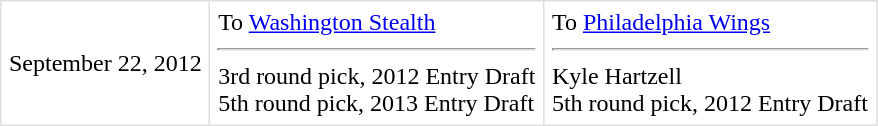<table border=1 style="border-collapse:collapse" bordercolor="#DFDFDF"  cellpadding="5">
<tr>
<td>September 22, 2012<br></td>
<td valign="top">To <a href='#'>Washington Stealth</a> <hr>3rd round pick, 2012 Entry Draft<br>5th round pick, 2013 Entry Draft</td>
<td valign="top">To <a href='#'>Philadelphia Wings</a> <hr>Kyle Hartzell<br>5th round pick, 2012 Entry Draft</td>
</tr>
</table>
